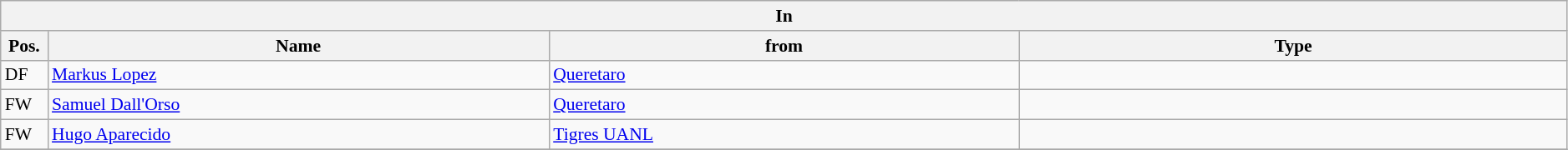<table class="wikitable" style="font-size:90%;width:99%;">
<tr>
<th colspan="4">In</th>
</tr>
<tr>
<th width=3%>Pos.</th>
<th width=32%>Name</th>
<th width=30%>from</th>
<th width=35%>Type</th>
</tr>
<tr>
<td>DF</td>
<td><a href='#'>Markus Lopez</a></td>
<td><a href='#'>Queretaro</a></td>
<td></td>
</tr>
<tr>
<td>FW</td>
<td><a href='#'>Samuel Dall'Orso</a></td>
<td><a href='#'>Queretaro</a></td>
<td></td>
</tr>
<tr>
<td>FW</td>
<td><a href='#'>Hugo Aparecido</a></td>
<td><a href='#'>Tigres UANL</a></td>
<td></td>
</tr>
<tr>
</tr>
</table>
